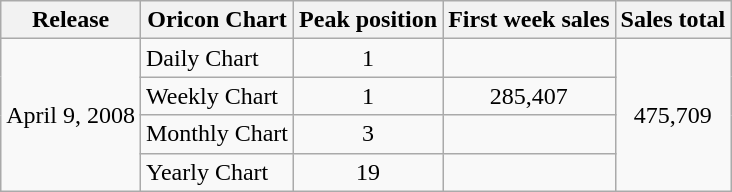<table class="wikitable">
<tr>
<th>Release</th>
<th>Oricon Chart</th>
<th>Peak position</th>
<th>First week sales</th>
<th>Sales total</th>
</tr>
<tr>
<td rowspan="4">April 9, 2008</td>
<td>Daily Chart</td>
<td align="center">1</td>
<td align="center"></td>
<td rowspan="4" align="center">475,709</td>
</tr>
<tr>
<td>Weekly Chart</td>
<td align="center">1</td>
<td align="center">285,407</td>
</tr>
<tr>
<td>Monthly Chart</td>
<td align="center">3</td>
<td></td>
</tr>
<tr>
<td>Yearly Chart</td>
<td align="center">19</td>
<td></td>
</tr>
</table>
